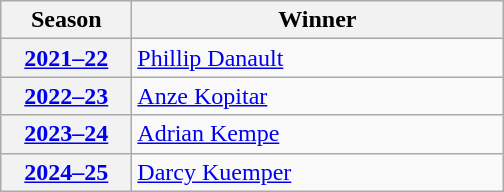<table class="wikitable">
<tr>
<th scope="col" style="width:5em">Season</th>
<th scope="col" style="width:15em">Winner</th>
</tr>
<tr>
<th scope="row"><a href='#'>2021–22</a></th>
<td><a href='#'>Phillip Danault</a></td>
</tr>
<tr>
<th scope="row"><a href='#'>2022–23</a></th>
<td><a href='#'>Anze Kopitar</a></td>
</tr>
<tr>
<th scope="row"><a href='#'>2023–24</a></th>
<td><a href='#'>Adrian Kempe</a></td>
</tr>
<tr>
<th scope="row"><a href='#'>2024–25</a></th>
<td><a href='#'>Darcy Kuemper</a></td>
</tr>
</table>
